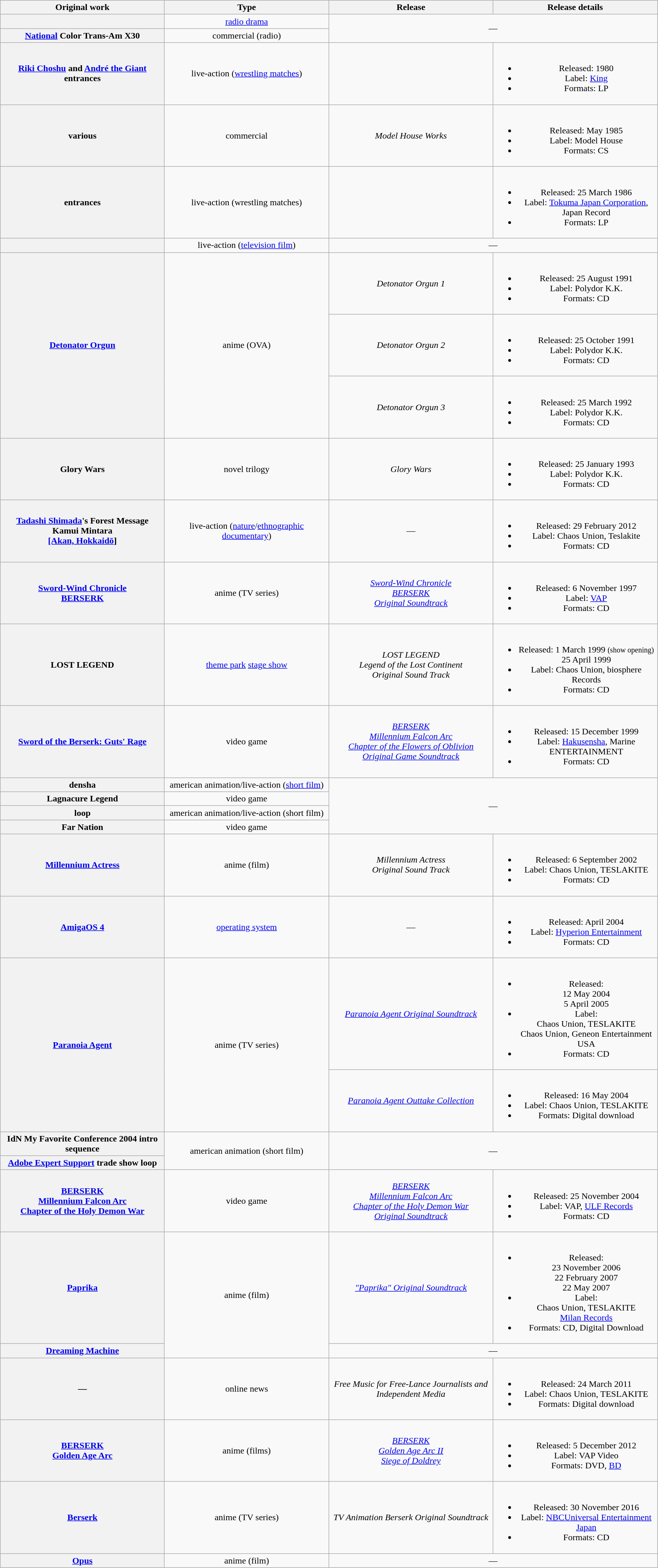<table class="wikitable sortable plainrowheaders" style="text-align:center;">
<tr>
<th scope="col" style="width:18em;">Original work</th>
<th scope="col" style="width:18em;">Type</th>
<th scope="col" style="width:18em;">Release</th>
<th scope="col" style="width:18em;">Release details</th>
</tr>
<tr>
<th scope="row"></th>
<td><a href='#'>radio drama</a></td>
<td colspan=2 rowspan=2>—</td>
</tr>
<tr>
<th scope="row"><a href='#'>National</a> Color Trans-Am X30</th>
<td>commercial (radio)</td>
</tr>
<tr>
<th scope="row"><a href='#'>Riki Choshu</a> and <a href='#'>André the Giant</a> entrances</th>
<td>live-action (<a href='#'>wrestling matches</a>)</td>
<td></td>
<td><br><ul><li>Released: 1980</li><li>Label: <a href='#'>King</a></li><li>Formats: LP</li></ul></td>
</tr>
<tr>
<th scope="row">various</th>
<td>commercial</td>
<td><em>Model House Works</em></td>
<td><br><ul><li>Released: May 1985</li><li>Label: Model House</li><li>Formats: CS</li></ul></td>
</tr>
<tr>
<th scope="row"> entrances</th>
<td>live-action (wrestling matches)</td>
<td></td>
<td><br><ul><li>Released: 25 March 1986</li><li>Label: <a href='#'>Tokuma Japan Corporation</a>, Japan Record</li><li>Formats: LP</li></ul></td>
</tr>
<tr>
<th scope="row"></th>
<td>live-action (<a href='#'>television film</a>)</td>
<td colspan=2>—</td>
</tr>
<tr>
<th rowspan=3 scope="row"><a href='#'>Detonator Orgun</a></th>
<td rowspan=3>anime (OVA)</td>
<td><em>Detonator Orgun 1</em></td>
<td><br><ul><li>Released: 25 August 1991</li><li>Label: Polydor K.K.</li><li>Formats: CD</li></ul></td>
</tr>
<tr>
<td><em>Detonator Orgun 2</em></td>
<td><br><ul><li>Released: 25 October 1991</li><li>Label: Polydor K.K.</li><li>Formats: CD</li></ul></td>
</tr>
<tr>
<td><em>Detonator Orgun 3</em></td>
<td><br><ul><li>Released: 25 March 1992</li><li>Label: Polydor K.K.</li><li>Formats: CD</li></ul></td>
</tr>
<tr>
<th scope="row">Glory Wars</th>
<td>novel trilogy</td>
<td><em>Glory Wars</em></td>
<td><br><ul><li>Released: 25 January 1993</li><li>Label: Polydor K.K.</li><li>Formats: CD</li></ul></td>
</tr>
<tr>
<th scope="row"><a href='#'>Tadashi Shimada</a>'s Forest Message<br>Kamui Mintara<br><a href='#'>[Akan, Hokkaidō</a>]</th>
<td>live-action (<a href='#'>nature</a>/<a href='#'>ethnographic</a> <a href='#'>documentary</a>)</td>
<td>—</td>
<td><br><ul><li>Released: 29 February 2012</li><li>Label: Chaos Union, Teslakite</li><li>Formats: CD</li></ul></td>
</tr>
<tr>
<th scope="row"><a href='#'>Sword-Wind Chronicle<br>BERSERK</a></th>
<td>anime (TV series)</td>
<td><em><a href='#'>Sword-Wind Chronicle<br>BERSERK<br>Original Soundtrack</a></em></td>
<td><br><ul><li>Released: 6 November 1997</li><li>Label: <a href='#'>VAP</a></li><li>Formats: CD</li></ul></td>
</tr>
<tr>
<th scope="row">LOST LEGEND</th>
<td><a href='#'>theme park</a> <a href='#'>stage show</a></td>
<td><em>LOST LEGEND<br>Legend of the Lost Continent<br>Original Sound Track</em></td>
<td><br><ul><li>Released: 1 March 1999 <small>(show opening)</small><br>25 April 1999</li><li>Label: Chaos Union, biosphere Records</li><li>Formats: CD</li></ul></td>
</tr>
<tr>
<th scope="row"><a href='#'>Sword of the Berserk: Guts' Rage</a></th>
<td>video game</td>
<td><em><a href='#'>BERSERK<br>Millennium Falcon Arc<br>Chapter of the Flowers of Oblivion<br>Original Game Soundtrack</a></em></td>
<td><br><ul><li>Released: 15 December 1999</li><li>Label: <a href='#'>Hakusensha</a>, Marine ENTERTAINMENT</li><li>Formats: CD</li></ul></td>
</tr>
<tr>
<th scope="row">densha</th>
<td>american animation/live-action (<a href='#'>short film</a>)</td>
<td colspan=2 rowspan=4>—</td>
</tr>
<tr>
<th scope="row">Lagnacure Legend</th>
<td>video game</td>
</tr>
<tr>
<th scope="row">loop</th>
<td>american animation/live-action (short film)</td>
</tr>
<tr>
<th scope="row">Far Nation</th>
<td>video game</td>
</tr>
<tr>
<th scope="row"><a href='#'>Millennium Actress</a></th>
<td>anime (film)</td>
<td><em>Millennium Actress<br>Original Sound Track</em></td>
<td><br><ul><li>Released: 6 September 2002</li><li>Label: Chaos Union, TESLAKITE</li><li>Formats: CD</li></ul></td>
</tr>
<tr>
<th scope="row"><a href='#'>AmigaOS 4</a></th>
<td><a href='#'>operating system</a></td>
<td>—</td>
<td><br><ul><li>Released: April 2004</li><li>Label: <a href='#'>Hyperion Entertainment</a></li><li>Formats: CD</li></ul></td>
</tr>
<tr>
<th rowspan=2 scope="row"><a href='#'>Paranoia Agent</a></th>
<td rowspan=2>anime (TV series)</td>
<td><em><a href='#'>Paranoia Agent Original Soundtrack</a></em></td>
<td><br><ul><li>Released:<br>12 May 2004 <small></small><br>5 April 2005 <small></small></li><li>Label:<br>Chaos Union, TESLAKITE <small></small><br>Chaos Union, Geneon Entertainment USA <small></small></li><li>Formats: CD</li></ul></td>
</tr>
<tr>
<td><em><a href='#'>Paranoia Agent Outtake Collection</a></em></td>
<td><br><ul><li>Released: 16 May 2004</li><li>Label: Chaos Union, TESLAKITE</li><li>Formats: Digital download</li></ul></td>
</tr>
<tr>
<th scope="row">IdN My Favorite Conference 2004 intro sequence</th>
<td rowspan=2>american animation (short film)</td>
<td colspan=2 rowspan=2>—</td>
</tr>
<tr>
<th scope="row"><a href='#'>Adobe Expert Support</a> trade show loop</th>
</tr>
<tr>
<th scope="row"><a href='#'>BERSERK<br>Millennium Falcon Arc<br>Chapter of the Holy Demon War</a></th>
<td>video game</td>
<td><em><a href='#'>BERSERK<br>Millennium Falcon Arc<br>Chapter of the Holy Demon War<br>Original Soundtrack</a></em></td>
<td><br><ul><li>Released: 25 November 2004</li><li>Label: VAP, <a href='#'>ULF Records</a></li><li>Formats: CD</li></ul></td>
</tr>
<tr>
<th scope="row"><a href='#'>Paprika</a></th>
<td rowspan=2>anime (film)</td>
<td><em><a href='#'>"Paprika" Original Soundtrack</a></em></td>
<td><br><ul><li>Released:<br>23 November 2006 <small></small><br>22 February 2007 <small></small><br>22 May 2007 <small></small></li><li>Label:<br>Chaos Union, TESLAKITE <small></small><br><a href='#'>Milan Records</a> <small></small> <small></small></li><li>Formats: CD, Digital Download</li></ul></td>
</tr>
<tr>
<th scope="row"><a href='#'>Dreaming Machine</a></th>
<td colspan=2>—</td>
</tr>
<tr>
<th scope="row">—</th>
<td>online news</td>
<td><em>Free Music for Free-Lance Journalists and Independent Media</em></td>
<td><br><ul><li>Released: 24 March 2011</li><li>Label: Chaos Union, TESLAKITE</li><li>Formats: Digital download</li></ul></td>
</tr>
<tr>
<th scope="row"><a href='#'>BERSERK<br>Golden Age Arc</a></th>
<td>anime (films)</td>
<td><em><a href='#'>BERSERK<br>Golden Age Arc II<br>Siege of Doldrey</a></em></td>
<td><br><ul><li>Released: 5 December 2012</li><li>Label: VAP Video</li><li>Formats: DVD, <a href='#'>BD</a></li></ul></td>
</tr>
<tr>
<th scope="row"><a href='#'>Berserk</a></th>
<td>anime (TV series)</td>
<td><em>TV Animation Berserk Original Soundtrack</em></td>
<td><br><ul><li>Released: 30 November 2016</li><li>Label: <a href='#'>NBCUniversal Entertainment Japan</a></li><li>Formats: CD</li></ul></td>
</tr>
<tr>
<th scope="row"><a href='#'>Opus</a></th>
<td>anime (film)</td>
<td colspan=2>—</td>
</tr>
</table>
